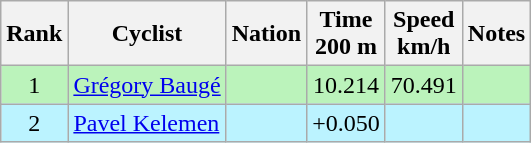<table class="wikitable sortable" style="text-align:center;">
<tr>
<th>Rank</th>
<th>Cyclist</th>
<th>Nation</th>
<th>Time<br>200 m</th>
<th>Speed<br>km/h</th>
<th>Notes</th>
</tr>
<tr bgcolor=bbf3bb>
<td>1</td>
<td align=left><a href='#'>Grégory Baugé</a></td>
<td align=left></td>
<td>10.214</td>
<td>70.491</td>
<td></td>
</tr>
<tr bgcolor=bbf3ff>
<td>2</td>
<td align=left><a href='#'>Pavel Kelemen</a></td>
<td align=left></td>
<td data-sort-value=10.264>+0.050</td>
<td></td>
<td></td>
</tr>
</table>
